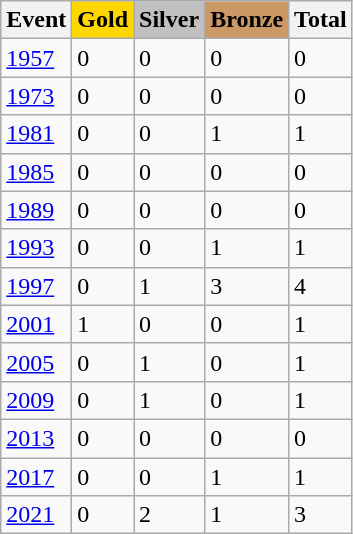<table class="wikitable">
<tr>
<th>Event</th>
<td style="background:gold; font-weight:bold;">Gold</td>
<td style="background:silver; font-weight:bold;">Silver</td>
<td style="background:#c96; font-weight:bold;">Bronze</td>
<th>Total</th>
</tr>
<tr>
<td><a href='#'>1957</a></td>
<td>0</td>
<td>0</td>
<td>0</td>
<td>0</td>
</tr>
<tr>
<td><a href='#'>1973</a></td>
<td>0</td>
<td>0</td>
<td>0</td>
<td>0</td>
</tr>
<tr>
<td><a href='#'>1981</a></td>
<td>0</td>
<td>0</td>
<td>1</td>
<td>1</td>
</tr>
<tr>
<td><a href='#'>1985</a></td>
<td>0</td>
<td>0</td>
<td>0</td>
<td>0</td>
</tr>
<tr>
<td><a href='#'>1989</a></td>
<td>0</td>
<td>0</td>
<td>0</td>
<td>0</td>
</tr>
<tr>
<td><a href='#'>1993</a></td>
<td>0</td>
<td>0</td>
<td>1</td>
<td>1</td>
</tr>
<tr>
<td><a href='#'>1997</a></td>
<td>0</td>
<td>1</td>
<td>3</td>
<td>4</td>
</tr>
<tr>
<td><a href='#'>2001</a></td>
<td>1</td>
<td>0</td>
<td>0</td>
<td>1</td>
</tr>
<tr>
<td><a href='#'>2005</a></td>
<td>0</td>
<td>1</td>
<td>0</td>
<td>1</td>
</tr>
<tr>
<td><a href='#'>2009</a></td>
<td>0</td>
<td>1</td>
<td>0</td>
<td>1</td>
</tr>
<tr>
<td><a href='#'>2013</a></td>
<td>0</td>
<td>0</td>
<td>0</td>
<td>0</td>
</tr>
<tr>
<td><a href='#'>2017</a></td>
<td>0</td>
<td>0</td>
<td>1</td>
<td>1</td>
</tr>
<tr>
<td><a href='#'>2021</a></td>
<td>0</td>
<td>2</td>
<td>1</td>
<td>3</td>
</tr>
</table>
